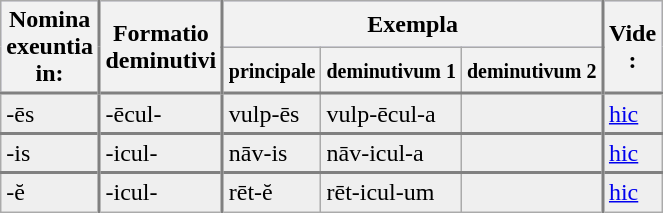<table class="wikitable">
<tr style="background:#ccccff;">
<th rowspan=2 style="border-right:2px solid grey;">Nomina <br> exeuntia <br> in:</th>
<th rowspan=2 style="border-right:2px solid grey;">Formatio  <br> deminutivi</th>
<th colspan=3>Exempla</th>
<th rowspan=2 style="border-left:2px solid grey;">Vide <br> :</th>
</tr>
<tr style="background:#ccccff;">
<th><small>principale</small></th>
<th><small>deminutivum 1</small></th>
<th><small>deminutivum 2</small></th>
</tr>
<tr style="background:#efefef; border-top:2px solid grey;">
<td rowspan=1 style="border-right:2px solid grey;">-ēs</td>
<td rowspan=1 style="border-right:2px solid grey;">-ēcul-</td>
<td>vulp-ēs</td>
<td>vulp-ēcul-a</td>
<td></td>
<td rowspan=1 style="border-left:2px solid grey;"><a href='#'>hic</a></td>
</tr>
<tr style="background:#efefef; border-top:2px solid grey;">
<td rowspan=1 style="border-right:2px solid grey;">-is</td>
<td rowspan=1 style="border-right:2px solid grey;">-icul-</td>
<td>nāv-is</td>
<td>nāv-icul-a</td>
<td></td>
<td rowspan=1 style="border-left:2px solid grey;"><a href='#'>hic</a></td>
</tr>
<tr style="background:#efefef; border-top:2px solid grey;">
<td rowspan=1 style="border-right:2px solid grey;">-ĕ</td>
<td rowspan=1 style="border-right:2px solid grey;">-icul-</td>
<td>rēt-ĕ</td>
<td>rēt-icul-um</td>
<td></td>
<td rowspan=1 style="border-left:2px solid grey;"><a href='#'>hic</a></td>
</tr>
</table>
